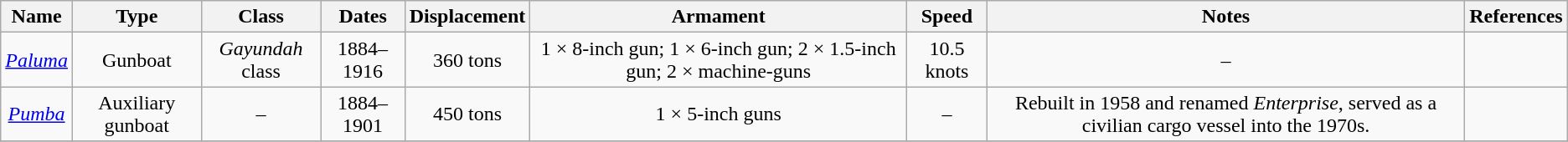<table class="wikitable" style="text-align: center">
<tr>
<th>Name</th>
<th>Type</th>
<th>Class</th>
<th>Dates</th>
<th>Displacement</th>
<th>Armament</th>
<th>Speed</th>
<th>Notes</th>
<th>References</th>
</tr>
<tr>
<td><a href='#'><em>Paluma</em></a></td>
<td>Gunboat</td>
<td><em>Gayundah</em> class</td>
<td>1884–1916</td>
<td>360 tons</td>
<td>1 × 8-inch gun; 1 × 6-inch gun; 2 × 1.5-inch gun; 2 × machine-guns</td>
<td>10.5 knots</td>
<td>–</td>
<td></td>
</tr>
<tr>
<td><a href='#'><em>Pumba</em></a></td>
<td>Auxiliary gunboat</td>
<td>–</td>
<td>1884–1901</td>
<td>450 tons</td>
<td>1 × 5-inch guns</td>
<td>–</td>
<td>Rebuilt in 1958 and renamed <em>Enterprise</em>, served as a civilian cargo vessel into the 1970s.</td>
<td></td>
</tr>
<tr>
</tr>
</table>
